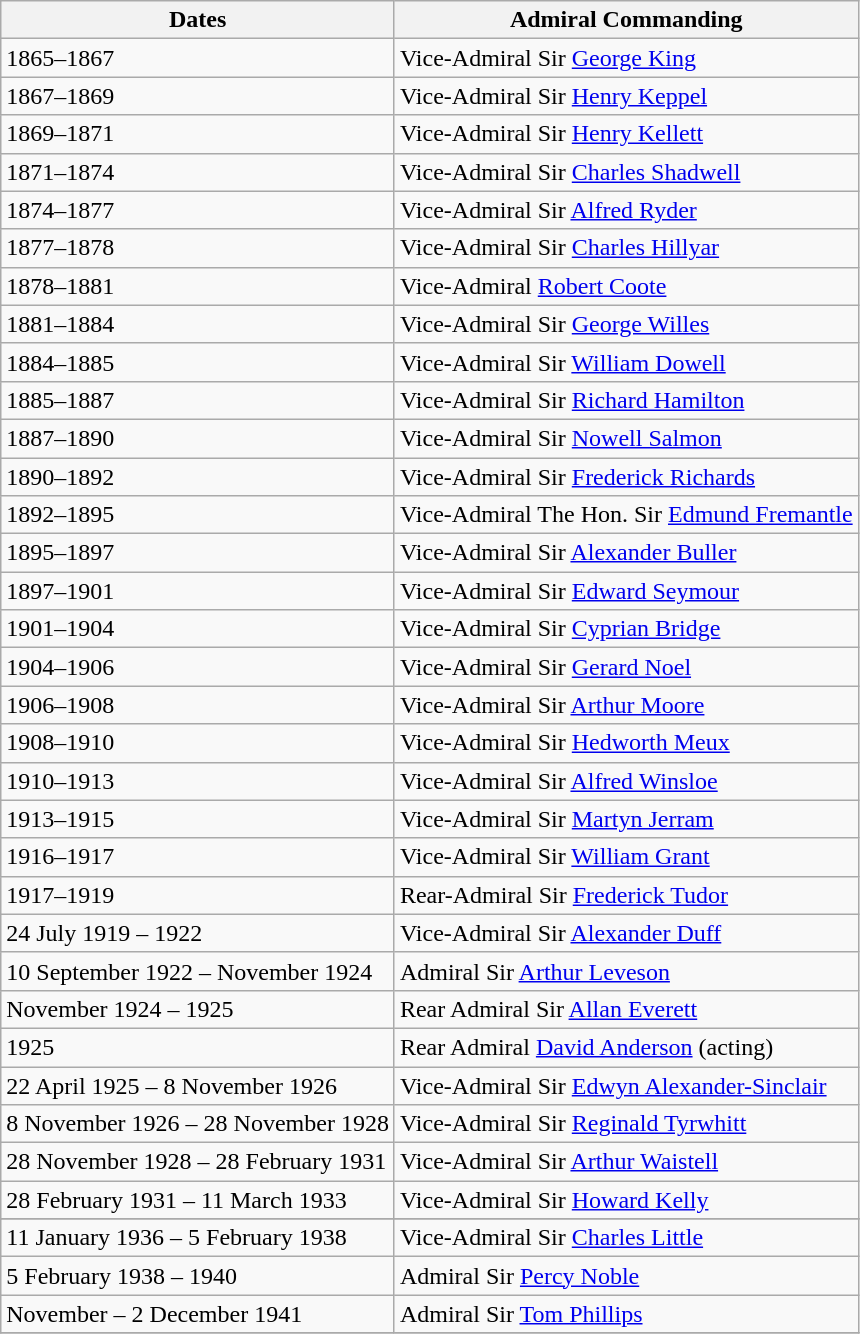<table class="wikitable" style="text-align:left">
<tr>
<th>Dates</th>
<th>Admiral Commanding</th>
</tr>
<tr>
<td>1865–1867</td>
<td>Vice-Admiral Sir <a href='#'>George King</a></td>
</tr>
<tr>
<td>1867–1869</td>
<td>Vice-Admiral Sir <a href='#'>Henry Keppel</a></td>
</tr>
<tr>
<td>1869–1871</td>
<td>Vice-Admiral Sir <a href='#'>Henry Kellett</a></td>
</tr>
<tr>
<td>1871–1874</td>
<td>Vice-Admiral Sir <a href='#'>Charles Shadwell</a></td>
</tr>
<tr>
<td>1874–1877</td>
<td>Vice-Admiral Sir <a href='#'>Alfred Ryder</a></td>
</tr>
<tr>
<td>1877–1878</td>
<td>Vice-Admiral Sir <a href='#'>Charles Hillyar</a></td>
</tr>
<tr>
<td>1878–1881</td>
<td>Vice-Admiral <a href='#'>Robert Coote</a></td>
</tr>
<tr>
<td>1881–1884</td>
<td>Vice-Admiral Sir <a href='#'>George Willes</a></td>
</tr>
<tr>
<td>1884–1885</td>
<td>Vice-Admiral Sir <a href='#'>William Dowell</a></td>
</tr>
<tr>
<td>1885–1887</td>
<td>Vice-Admiral Sir <a href='#'>Richard Hamilton</a></td>
</tr>
<tr>
<td>1887–1890</td>
<td>Vice-Admiral Sir <a href='#'>Nowell Salmon</a></td>
</tr>
<tr>
<td>1890–1892</td>
<td>Vice-Admiral Sir <a href='#'>Frederick Richards</a></td>
</tr>
<tr>
<td>1892–1895</td>
<td>Vice-Admiral The Hon. Sir <a href='#'>Edmund Fremantle</a></td>
</tr>
<tr>
<td>1895–1897</td>
<td>Vice-Admiral Sir <a href='#'>Alexander Buller</a></td>
</tr>
<tr>
<td>1897–1901</td>
<td>Vice-Admiral Sir <a href='#'>Edward Seymour</a></td>
</tr>
<tr>
<td>1901–1904</td>
<td>Vice-Admiral Sir <a href='#'>Cyprian Bridge</a></td>
</tr>
<tr>
<td>1904–1906</td>
<td>Vice-Admiral Sir <a href='#'>Gerard Noel</a></td>
</tr>
<tr>
<td>1906–1908</td>
<td>Vice-Admiral Sir <a href='#'>Arthur Moore</a></td>
</tr>
<tr>
<td>1908–1910</td>
<td>Vice-Admiral Sir <a href='#'>Hedworth Meux</a></td>
</tr>
<tr>
<td>1910–1913</td>
<td>Vice-Admiral Sir <a href='#'>Alfred Winsloe</a></td>
</tr>
<tr>
<td>1913–1915</td>
<td>Vice-Admiral Sir <a href='#'>Martyn Jerram</a></td>
</tr>
<tr>
<td>1916–1917</td>
<td>Vice-Admiral Sir <a href='#'>William Grant</a></td>
</tr>
<tr>
<td>1917–1919</td>
<td>Rear-Admiral Sir <a href='#'>Frederick Tudor</a></td>
</tr>
<tr>
<td>24 July 1919 – 1922</td>
<td>Vice-Admiral Sir <a href='#'>Alexander Duff</a></td>
</tr>
<tr>
<td>10 September 1922 – November 1924</td>
<td>Admiral Sir <a href='#'>Arthur Leveson</a></td>
</tr>
<tr>
<td>November 1924 – 1925</td>
<td>Rear Admiral Sir <a href='#'>Allan Everett</a></td>
</tr>
<tr>
<td>1925</td>
<td>Rear Admiral <a href='#'>David Anderson</a> (acting)</td>
</tr>
<tr>
<td>22 April 1925 – 8 November 1926</td>
<td>Vice-Admiral Sir <a href='#'>Edwyn Alexander-Sinclair</a></td>
</tr>
<tr>
<td>8 November 1926 – 28 November 1928</td>
<td>Vice-Admiral Sir <a href='#'>Reginald Tyrwhitt</a></td>
</tr>
<tr>
<td>28 November 1928 – 28 February 1931</td>
<td>Vice-Admiral Sir <a href='#'>Arthur Waistell</a></td>
</tr>
<tr>
<td>28 February 1931 – 11 March 1933</td>
<td>Vice-Admiral Sir <a href='#'>Howard Kelly</a></td>
</tr>
<tr>
</tr>
<tr>
<td>11 January 1936 – 5 February 1938</td>
<td>Vice-Admiral Sir <a href='#'>Charles Little</a></td>
</tr>
<tr>
<td>5 February 1938 – 1940</td>
<td>Admiral Sir <a href='#'>Percy Noble</a></td>
</tr>
<tr>
<td>November – 2 December 1941</td>
<td>Admiral Sir <a href='#'>Tom Phillips</a></td>
</tr>
<tr>
</tr>
</table>
